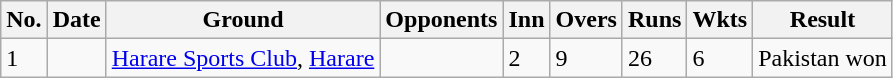<table class="wikitable sortable">
<tr>
<th>No.</th>
<th>Date</th>
<th>Ground</th>
<th>Opponents</th>
<th>Inn</th>
<th>Overs</th>
<th>Runs</th>
<th>Wkts</th>
<th>Result</th>
</tr>
<tr>
<td>1</td>
<td></td>
<td><a href='#'>Harare Sports Club</a>, <a href='#'>Harare</a></td>
<td></td>
<td>2</td>
<td>9</td>
<td>26</td>
<td>6</td>
<td>Pakistan won</td>
</tr>
</table>
